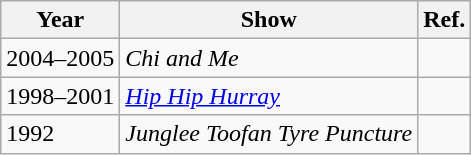<table class="wikitable sortable">
<tr>
<th>Year</th>
<th>Show</th>
<th>Ref.</th>
</tr>
<tr>
<td>2004–2005</td>
<td><em>Chi and Me</em></td>
<td></td>
</tr>
<tr>
<td>1998–2001</td>
<td><em><a href='#'>Hip Hip Hurray</a></em></td>
<td></td>
</tr>
<tr>
<td>1992</td>
<td><em>Junglee Toofan Tyre Puncture</em></td>
<td></td>
</tr>
</table>
